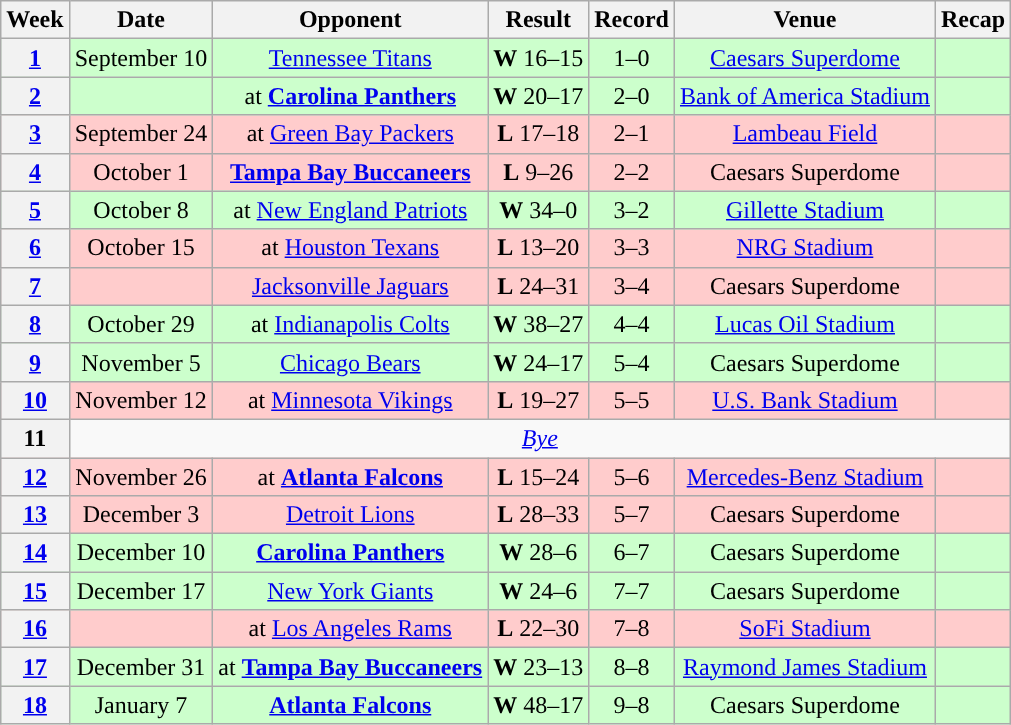<table class="wikitable" style="text-align:center">
<tr>
<th>Week</th>
<th>Date</th>
<th>Opponent</th>
<th>Result</th>
<th>Record</th>
<th>Venue</th>
<th>Recap</th>
</tr>
<tr style="background:#cfc">
<th><a href='#'>1</a></th>
<td>September 10</td>
<td><a href='#'>Tennessee Titans</a></td>
<td><strong>W</strong> 16–15</td>
<td>1–0</td>
<td><a href='#'>Caesars Superdome</a></td>
<td></td>
</tr>
<tr style="background:#cfc">
<th><a href='#'>2</a></th>
<td></td>
<td>at <strong><a href='#'>Carolina Panthers</a></strong></td>
<td><strong>W</strong> 20–17</td>
<td>2–0</td>
<td><a href='#'>Bank of America Stadium</a></td>
<td></td>
</tr>
<tr style="background:#fcc">
<th><a href='#'>3</a></th>
<td>September 24</td>
<td>at <a href='#'>Green Bay Packers</a></td>
<td><strong>L</strong> 17–18</td>
<td>2–1</td>
<td><a href='#'>Lambeau Field</a></td>
<td></td>
</tr>
<tr style="background:#fcc">
<th><a href='#'>4</a></th>
<td>October 1</td>
<td><strong><a href='#'>Tampa Bay Buccaneers</a></strong></td>
<td><strong>L</strong> 9–26</td>
<td>2–2</td>
<td>Caesars Superdome</td>
<td></td>
</tr>
<tr style="background:#cfc">
<th><a href='#'>5</a></th>
<td>October 8</td>
<td>at <a href='#'>New England Patriots</a></td>
<td><strong>W</strong> 34–0</td>
<td>3–2</td>
<td><a href='#'>Gillette Stadium</a></td>
<td></td>
</tr>
<tr style="background:#fcc">
<th><a href='#'>6</a></th>
<td>October 15</td>
<td>at <a href='#'>Houston Texans</a></td>
<td><strong>L</strong> 13–20</td>
<td>3–3</td>
<td><a href='#'>NRG Stadium</a></td>
<td></td>
</tr>
<tr style="background:#fcc">
<th><a href='#'>7</a></th>
<td></td>
<td><a href='#'>Jacksonville Jaguars</a></td>
<td><strong>L</strong> 24–31</td>
<td>3–4</td>
<td>Caesars Superdome</td>
<td></td>
</tr>
<tr style="background:#cfc">
<th><a href='#'>8</a></th>
<td>October 29</td>
<td>at <a href='#'>Indianapolis Colts</a></td>
<td><strong>W</strong> 38–27</td>
<td>4–4</td>
<td><a href='#'>Lucas Oil Stadium</a></td>
<td></td>
</tr>
<tr style="background:#cfc">
<th><a href='#'>9</a></th>
<td>November 5</td>
<td><a href='#'>Chicago Bears</a></td>
<td><strong>W</strong> 24–17</td>
<td>5–4</td>
<td>Caesars Superdome</td>
<td></td>
</tr>
<tr style="background:#fcc">
<th><a href='#'>10</a></th>
<td>November 12</td>
<td>at <a href='#'>Minnesota Vikings</a></td>
<td><strong>L</strong> 19–27</td>
<td>5–5</td>
<td><a href='#'>U.S. Bank Stadium</a></td>
<td></td>
</tr>
<tr>
<th>11</th>
<td colspan="6"><em><a href='#'>Bye</a></em></td>
</tr>
<tr style="background:#fcc">
<th><a href='#'>12</a></th>
<td>November 26</td>
<td>at <strong><a href='#'>Atlanta Falcons</a></strong></td>
<td><strong>L</strong> 15–24</td>
<td>5–6</td>
<td><a href='#'>Mercedes-Benz Stadium</a></td>
<td></td>
</tr>
<tr style="background:#fcc">
<th><a href='#'>13</a></th>
<td>December 3</td>
<td><a href='#'>Detroit Lions</a></td>
<td><strong>L</strong> 28–33</td>
<td>5–7</td>
<td>Caesars Superdome</td>
<td></td>
</tr>
<tr style="background:#cfc">
<th><a href='#'>14</a></th>
<td>December 10</td>
<td><strong><a href='#'>Carolina Panthers</a></strong></td>
<td><strong>W</strong> 28–6</td>
<td>6–7</td>
<td>Caesars Superdome</td>
<td></td>
</tr>
<tr style="background:#cfc">
<th><a href='#'>15</a></th>
<td>December 17</td>
<td><a href='#'>New York Giants</a></td>
<td><strong>W</strong> 24–6</td>
<td>7–7</td>
<td>Caesars Superdome</td>
<td></td>
</tr>
<tr style="background:#fcc">
<th><a href='#'>16</a></th>
<td></td>
<td>at <a href='#'>Los Angeles Rams</a></td>
<td><strong>L</strong> 22–30</td>
<td>7–8</td>
<td><a href='#'>SoFi Stadium</a></td>
<td></td>
</tr>
<tr style="background:#cfc">
<th><a href='#'>17</a></th>
<td>December 31</td>
<td>at <strong><a href='#'>Tampa Bay Buccaneers</a></strong></td>
<td><strong>W</strong> 23–13</td>
<td>8–8</td>
<td><a href='#'>Raymond James Stadium</a></td>
<td></td>
</tr>
<tr style="background:#cfc">
<th><a href='#'>18</a></th>
<td>January 7</td>
<td><strong><a href='#'>Atlanta Falcons</a></strong></td>
<td><strong>W</strong> 48–17</td>
<td>9–8</td>
<td>Caesars Superdome</td>
<td></td>
</tr>
</table>
